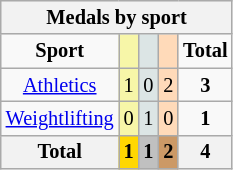<table class="wikitable" style="font-size:85%">
<tr style="background:#efefef;">
<th colspan=7><strong>Medals by sport</strong></th>
</tr>
<tr align=center>
<td><strong>Sport</strong></td>
<td bgcolor=#f7f6a8></td>
<td bgcolor=#dce5e5></td>
<td bgcolor=#ffdab9></td>
<td><strong>Total</strong></td>
</tr>
<tr align=center>
<td><a href='#'>Athletics</a></td>
<td style="background:#F7F6A8;">1</td>
<td style="background:#DCE5E5;">0</td>
<td style="background:#FFDAB9;">2</td>
<td><strong>3</strong></td>
</tr>
<tr align=center>
<td><a href='#'>Weightlifting</a></td>
<td style="background:#F7F6A8;">0</td>
<td style="background:#DCE5E5;">1</td>
<td style="background:#FFDAB9;">0</td>
<td><strong>1</strong></td>
</tr>
<tr align=center>
<th><strong>Total</strong></th>
<th style="background:gold;"><strong>1</strong></th>
<th style="background:silver;"><strong>1</strong></th>
<th style="background:#c96;"><strong>2</strong></th>
<th><strong>4</strong></th>
</tr>
</table>
